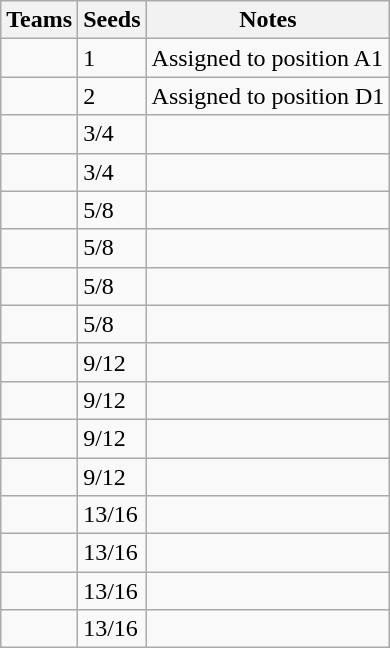<table class="wikitable">
<tr>
<th>Teams</th>
<th>Seeds</th>
<th>Notes</th>
</tr>
<tr>
<td></td>
<td>1</td>
<td>Assigned to position A1</td>
</tr>
<tr>
<td></td>
<td>2</td>
<td>Assigned to position D1</td>
</tr>
<tr>
<td></td>
<td>3/4</td>
<td></td>
</tr>
<tr>
<td></td>
<td>3/4</td>
<td></td>
</tr>
<tr>
<td></td>
<td>5/8</td>
<td></td>
</tr>
<tr>
<td></td>
<td>5/8</td>
<td></td>
</tr>
<tr>
<td></td>
<td>5/8</td>
<td></td>
</tr>
<tr>
<td></td>
<td>5/8</td>
<td></td>
</tr>
<tr>
<td></td>
<td>9/12</td>
<td></td>
</tr>
<tr>
<td></td>
<td>9/12</td>
<td></td>
</tr>
<tr>
<td></td>
<td>9/12</td>
<td></td>
</tr>
<tr>
<td></td>
<td>9/12</td>
<td></td>
</tr>
<tr>
<td></td>
<td>13/16</td>
<td></td>
</tr>
<tr>
<td></td>
<td>13/16</td>
<td></td>
</tr>
<tr>
<td></td>
<td>13/16</td>
<td></td>
</tr>
<tr>
<td></td>
<td>13/16</td>
<td></td>
</tr>
</table>
